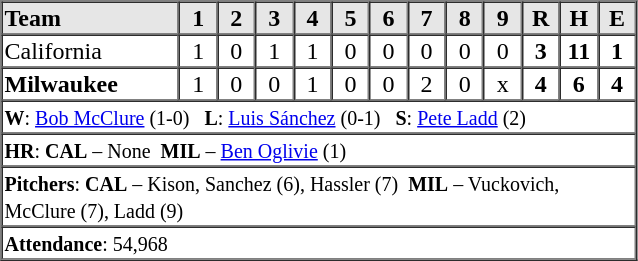<table border=1 cellspacing=0 width=425 style="margin-left:3em;">
<tr style="text-align:center; background-color:#e6e6e6;">
<th align=left width=28%>Team</th>
<th width=6%>1</th>
<th width=6%>2</th>
<th width=6%>3</th>
<th width=6%>4</th>
<th width=6%>5</th>
<th width=6%>6</th>
<th width=6%>7</th>
<th width=6%>8</th>
<th width=6%>9</th>
<th width=6%>R</th>
<th width=6%>H</th>
<th width=6%>E</th>
</tr>
<tr style="text-align:center;">
<td align=left>California</td>
<td>1</td>
<td>0</td>
<td>1</td>
<td>1</td>
<td>0</td>
<td>0</td>
<td>0</td>
<td>0</td>
<td>0</td>
<td><strong>3</strong></td>
<td><strong>11</strong></td>
<td><strong>1</strong></td>
</tr>
<tr style="text-align:center;">
<td align=left><strong>Milwaukee</strong></td>
<td>1</td>
<td>0</td>
<td>0</td>
<td>1</td>
<td>0</td>
<td>0</td>
<td>2</td>
<td>0</td>
<td>x</td>
<td><strong>4</strong></td>
<td><strong>6</strong></td>
<td><strong>4</strong></td>
</tr>
<tr style="text-align:left;">
<td colspan=13><small><strong>W</strong>: <a href='#'>Bob McClure</a> (1-0)   <strong>L</strong>: <a href='#'>Luis Sánchez</a> (0-1)   <strong>S</strong>: <a href='#'>Pete Ladd</a> (2)</small></td>
</tr>
<tr style="text-align:left;">
<td colspan=13><small><strong>HR</strong>: <strong>CAL</strong> – None  <strong>MIL</strong> – <a href='#'>Ben Oglivie</a> (1)</small></td>
</tr>
<tr style="text-align:left;">
<td colspan=13><small><strong>Pitchers</strong>: <strong>CAL</strong> – Kison, Sanchez (6), Hassler (7)  <strong>MIL</strong> – Vuckovich, McClure (7), Ladd (9)</small></td>
</tr>
<tr style="text-align:left;">
<td colspan=13><small><strong>Attendance</strong>: 54,968</small></td>
</tr>
</table>
